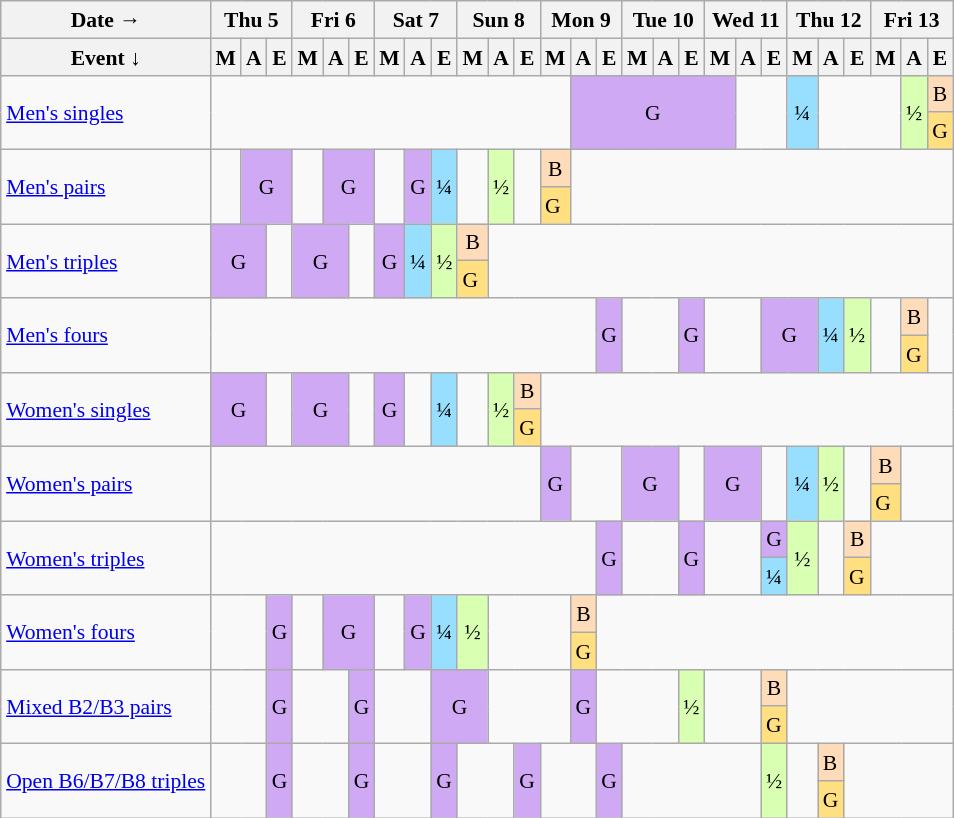<table class="wikitable" style="margin:0.5em auto; font-size:90%; line-height:1.25em;">
<tr style="text-align:center;">
<th>Date →</th>
<th colspan="3">Thu 5</th>
<th colspan="3">Fri 6</th>
<th colspan="3">Sat 7</th>
<th colspan="3">Sun 8</th>
<th colspan="3">Mon 9</th>
<th colspan="3">Tue 10</th>
<th colspan="3">Wed 11</th>
<th colspan="3">Thu 12</th>
<th colspan="3">Fri 13</th>
</tr>
<tr>
<th>Event ↓</th>
<th>M</th>
<th>A</th>
<th>E</th>
<th>M</th>
<th>A</th>
<th>E</th>
<th>M</th>
<th>A</th>
<th>E</th>
<th>M</th>
<th>A</th>
<th>E</th>
<th>M</th>
<th>A</th>
<th>E</th>
<th>M</th>
<th>A</th>
<th>E</th>
<th>M</th>
<th>A</th>
<th>E</th>
<th>M</th>
<th>A</th>
<th>E</th>
<th>M</th>
<th>A</th>
<th>E</th>
</tr>
<tr style="text-align:center">
<td rowspan="2" style="text-align:left"><a href='#'>Men's singles</a></td>
<td colspan="13" rowspan="2"></td>
<td colspan="6" rowspan="2" style="background-color:#D0A9F5">G</td>
<td colspan="2" rowspan="2"></td>
<td rowspan="2" style="background-color:#97DEFF">¼</td>
<td colspan="3" rowspan="2"></td>
<td rowspan="2" style="background-color:#D9FFB2">½</td>
<td style="background-color:#FEDCBA">B</td>
</tr>
<tr>
<td style="background-color:#FFDF80">G</td>
</tr>
<tr style="text-align:center">
<td rowspan="2" style="text-align:left"><a href='#'>Men's pairs</a></td>
<td rowspan="2"></td>
<td colspan="2" rowspan="2" style="background-color:#D0A9F5">G</td>
<td rowspan="2"></td>
<td colspan="2" rowspan="2" style="background-color:#D0A9F5">G</td>
<td rowspan="2"></td>
<td rowspan="2" style="background-color:#D0A9F5">G</td>
<td rowspan="2" style="background-color:#97DEFF">¼</td>
<td rowspan="2"></td>
<td rowspan="2" style="background-color:#D9FFB2">½</td>
<td rowspan="2"></td>
<td style="background-color:#FEDCBA">B</td>
<td colspan="14" rowspan="2"></td>
</tr>
<tr>
<td style="background-color:#FFDF80">G</td>
</tr>
<tr style="text-align:center">
<td rowspan="2" style="text-align:left"><a href='#'>Men's triples</a></td>
<td colspan="2" rowspan="2" style="background-color:#D0A9F5">G</td>
<td rowspan="2"></td>
<td colspan="2" rowspan="2" style="background-color:#D0A9F5">G</td>
<td rowspan="2"></td>
<td rowspan="2" style="background-color:#D0A9F5">G</td>
<td rowspan="2" style="background-color:#97DEFF">¼</td>
<td rowspan="2" style="background-color:#D9FFB2">½</td>
<td style="background-color:#FEDCBA">B</td>
<td colspan="17" rowspan="2"></td>
</tr>
<tr>
<td style="background-color:#FFDF80">G</td>
</tr>
<tr style="text-align:center">
<td rowspan="2" style="text-align:left"><a href='#'>Men's fours</a></td>
<td colspan="14" rowspan="2"></td>
<td rowspan="2" style="background-color:#D0A9F5">G</td>
<td colspan="2" rowspan="2"></td>
<td rowspan="2" style="background-color:#D0A9F5">G</td>
<td colspan="2" rowspan="2"></td>
<td colspan="2" rowspan="2" style="background-color:#D0A9F5">G</td>
<td rowspan="2" style="background-color:#97DEFF">¼</td>
<td rowspan="2" style="background-color:#D9FFB2">½</td>
<td rowspan="2"></td>
<td style="background-color:#FEDCBA">B</td>
<td rowspan="2"></td>
</tr>
<tr>
<td style="background-color:#FFDF80">G</td>
</tr>
<tr style="text-align:center">
<td rowspan="2" style="text-align:left"><a href='#'>Women's singles</a></td>
<td colspan="2" rowspan="2" style="background-color:#D0A9F5">G</td>
<td rowspan="2"></td>
<td colspan="2" rowspan="2" style="background-color:#D0A9F5">G</td>
<td rowspan="2"></td>
<td rowspan="2" style="background-color:#D0A9F5">G</td>
<td rowspan="2"></td>
<td rowspan="2" style="background-color:#97DEFF">¼</td>
<td rowspan="2"></td>
<td rowspan="2" style="background-color:#D9FFB2">½</td>
<td style="background-color:#FEDCBA">B</td>
<td colspan="15" rowspan="2"></td>
</tr>
<tr>
<td style="background-color:#FFDF80">G</td>
</tr>
<tr style="text-align:center">
<td rowspan="2" style="text-align:left"><a href='#'>Women's pairs</a></td>
<td colspan="12" rowspan="2"></td>
<td rowspan="2" style="background-color:#D0A9F5">G</td>
<td colspan="2" rowspan="2"></td>
<td colspan="2" rowspan="2" style="background-color:#D0A9F5">G</td>
<td rowspan="2"></td>
<td colspan="2" rowspan="2" style="background-color:#D0A9F5">G</td>
<td rowspan="2"></td>
<td rowspan="2" style="background-color:#97DEFF">¼</td>
<td rowspan="2" style="background-color:#D9FFB2">½</td>
<td rowspan="2"></td>
<td style="background-color:#FEDCBA">B</td>
<td colspan="2" rowspan="2"></td>
</tr>
<tr>
<td style="background-color:#FFDF80">G</td>
</tr>
<tr style="text-align:center">
<td rowspan="2" style="text-align:left"><a href='#'>Women's triples</a></td>
<td colspan="14" rowspan="2"></td>
<td rowspan="2" style="background-color:#D0A9F5">G</td>
<td colspan="2" rowspan="2"></td>
<td rowspan="2" style="background-color:#D0A9F5">G</td>
<td colspan="2" rowspan="2"></td>
<td style="background-color:#D0A9F5">G</td>
<td rowspan="2" style="background-color:#D9FFB2">½</td>
<td rowspan="2"></td>
<td style="background-color:#FEDCBA">B</td>
<td colspan="3" rowspan="2"></td>
</tr>
<tr>
<td style="background-color:#97DEFF">¼</td>
<td style="background-color:#FFDF80">G</td>
</tr>
<tr style="text-align:center">
<td rowspan="2" style="text-align:left"><a href='#'>Women's fours</a></td>
<td colspan="2" rowspan="2"></td>
<td rowspan="2" style="background-color:#D0A9F5">G</td>
<td rowspan="2"></td>
<td colspan="2" rowspan="2" style="background-color:#D0A9F5">G</td>
<td rowspan="2"></td>
<td rowspan="2" style="background-color:#D0A9F5">G</td>
<td rowspan="2" style="background-color:#97DEFF">¼</td>
<td rowspan="2" style="background-color:#D9FFB2">½</td>
<td colspan="3" rowspan="2"></td>
<td style="background-color:#FEDCBA">B</td>
<td colspan="13" rowspan="2"></td>
</tr>
<tr>
<td style="background-color:#FFDF80">G</td>
</tr>
<tr style="text-align:center">
<td rowspan="2" style="text-align:left"><a href='#'>Mixed B2/B3 pairs</a></td>
<td colspan="2" rowspan="2"></td>
<td rowspan="2" style="background-color:#D0A9F5">G</td>
<td colspan="2" rowspan="2"></td>
<td rowspan="2" style="background-color:#D0A9F5">G</td>
<td colspan="2" rowspan="2"></td>
<td colspan="2" rowspan="2" style="background-color:#D0A9F5">G</td>
<td colspan="3" rowspan="2"></td>
<td rowspan="2" style="background-color:#D0A9F5">G</td>
<td colspan="3" rowspan="2"></td>
<td rowspan="2" style="background-color:#D9FFB2">½</td>
<td colspan="2" rowspan="2"></td>
<td style="background-color:#FEDCBA">B</td>
<td colspan="6" rowspan="2"></td>
</tr>
<tr>
<td style="background-color:#FFDF80">G</td>
</tr>
<tr>
<td rowspan="2"><a href='#'>Open B6/B7/B8 triples</a></td>
<td colspan="2" rowspan="2"></td>
<td rowspan="2" style="background-color:#D0A9F5">G</td>
<td colspan="2" rowspan="2"></td>
<td rowspan="2" style="background-color:#D0A9F5">G</td>
<td colspan="2" rowspan="2"></td>
<td rowspan="2" style="background-color:#D0A9F5">G</td>
<td colspan="2" rowspan="2"></td>
<td rowspan="2" style="background-color:#D0A9F5">G</td>
<td colspan="2" rowspan="2"></td>
<td rowspan="2" style="background-color:#D0A9F5">G</td>
<td colspan="5" rowspan="2"></td>
<td rowspan="2" style="background-color:#D9FFB2">½</td>
<td rowspan="2"></td>
<td style="background-color:#FEDCBA">B</td>
<td colspan="4" rowspan="2"></td>
</tr>
<tr>
<td style="background-color:#FFDF80">G</td>
</tr>
</table>
